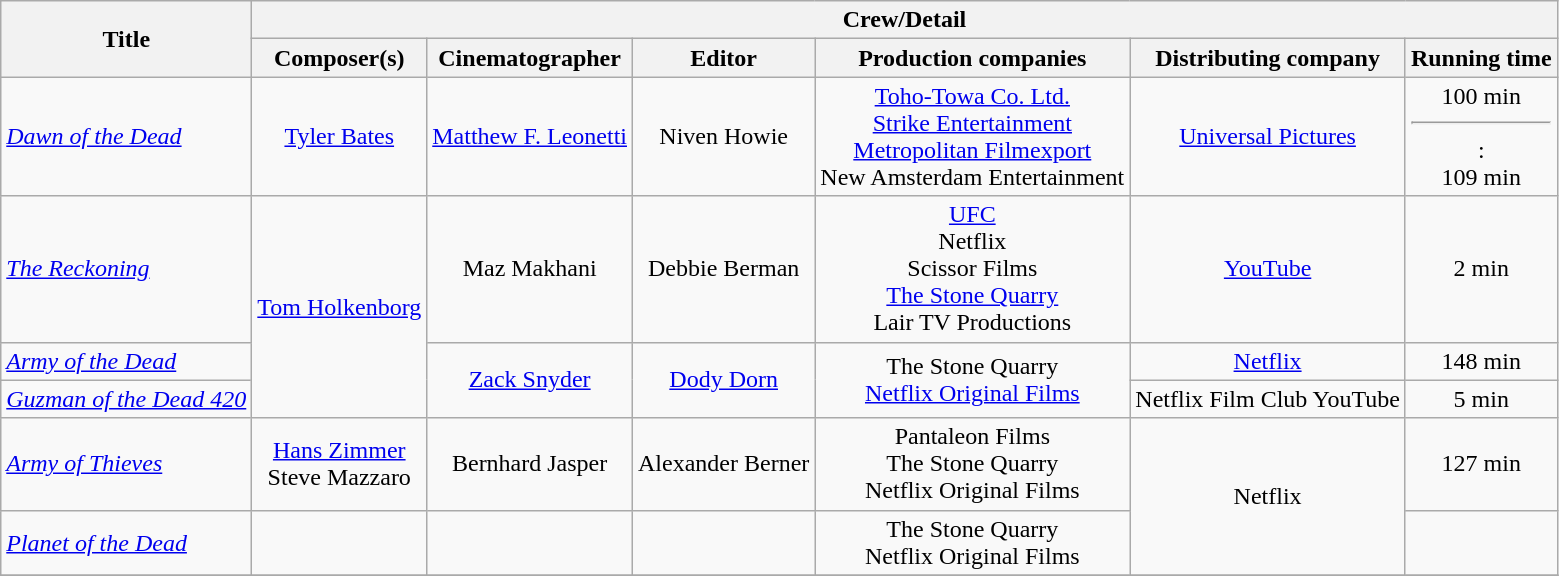<table class="wikitable plainrowheaders" style="text-align:center;">
<tr>
<th rowspan="2">Title</th>
<th colspan="6">Crew/Detail</th>
</tr>
<tr>
<th>Composer(s)</th>
<th>Cinematographer</th>
<th>Editor</th>
<th>Production companies</th>
<th>Distributing company</th>
<th>Running time</th>
</tr>
<tr>
<td style="text-align:left"><em><a href='#'>Dawn of the Dead</a></em></td>
<td><a href='#'>Tyler Bates</a></td>
<td><a href='#'>Matthew F. Leonetti</a></td>
<td>Niven Howie</td>
<td><a href='#'>Toho-Towa Co. Ltd.</a><br><a href='#'>Strike Entertainment</a><br><a href='#'>Metropolitan Filmexport</a><br>New Amsterdam Entertainment</td>
<td><a href='#'>Universal Pictures</a></td>
<td>100 min<hr>:<br>109 min</td>
</tr>
<tr>
<td style="text-align:left"><em><a href='#'>The Reckoning</a></em></td>
<td rowspan="3"><a href='#'>Tom Holkenborg</a></td>
<td>Maz Makhani</td>
<td>Debbie Berman</td>
<td><a href='#'>UFC</a><br>Netflix<br>Scissor Films<br><a href='#'>The Stone Quarry</a><br>Lair TV Productions</td>
<td><a href='#'>YouTube</a></td>
<td>2 min</td>
</tr>
<tr>
<td style="text-align:left"><em><a href='#'>Army of the Dead</a></em></td>
<td rowspan="2"><a href='#'>Zack Snyder</a></td>
<td rowspan="2"><a href='#'>Dody Dorn</a></td>
<td rowspan="2">The Stone Quarry<br><a href='#'>Netflix Original Films</a></td>
<td><a href='#'>Netflix</a></td>
<td>148 min</td>
</tr>
<tr>
<td style="text-align:left"><em><a href='#'>Guzman of the Dead 420</a></em></td>
<td>Netflix Film Club YouTube</td>
<td>5 min</td>
</tr>
<tr>
<td style="text-align:left"><em><a href='#'>Army of Thieves</a></em></td>
<td><a href='#'>Hans Zimmer</a><br>Steve Mazzaro</td>
<td>Bernhard Jasper</td>
<td>Alexander Berner</td>
<td>Pantaleon Films<br>The Stone Quarry<br>Netflix Original Films</td>
<td rowspan="2">Netflix</td>
<td>127 min</td>
</tr>
<tr>
<td style="text-align:left"><em><a href='#'>Planet of the Dead</a></em></td>
<td></td>
<td></td>
<td></td>
<td>The Stone Quarry<br>Netflix Original Films</td>
<td></td>
</tr>
<tr>
</tr>
</table>
